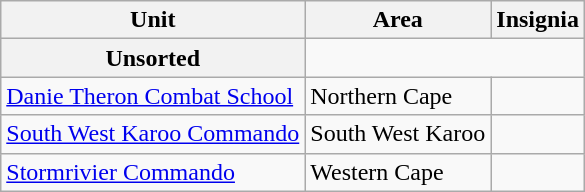<table class="wikitable">
<tr>
<th>Unit</th>
<th>Area</th>
<th>Insignia</th>
</tr>
<tr>
<th>Unsorted</th>
</tr>
<tr>
<td><a href='#'>Danie Theron Combat School</a></td>
<td>Northern Cape</td>
<td></td>
</tr>
<tr>
<td><a href='#'>South West Karoo Commando</a></td>
<td>South West Karoo</td>
<td></td>
</tr>
<tr>
<td><a href='#'>Stormrivier Commando</a></td>
<td>Western Cape</td>
<td></td>
</tr>
</table>
